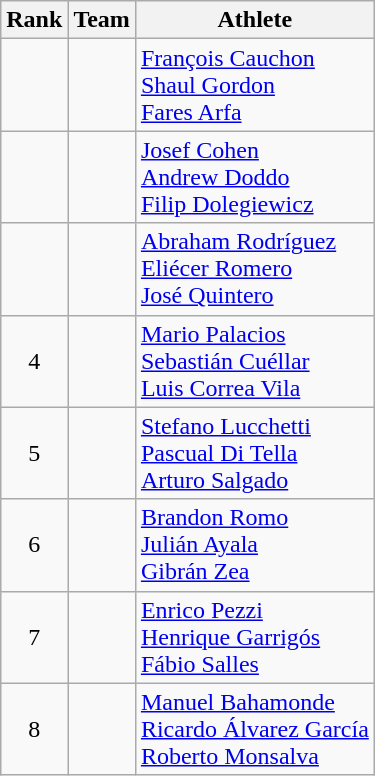<table class="wikitable sortable" style="text-align:center">
<tr>
<th>Rank</th>
<th>Team</th>
<th class="unsortable">Athlete</th>
</tr>
<tr>
<td></td>
<td align="left"></td>
<td align="left"><a href='#'>François Cauchon</a><br><a href='#'>Shaul Gordon</a><br><a href='#'>Fares Arfa</a></td>
</tr>
<tr>
<td></td>
<td align="left"></td>
<td align="left"><a href='#'>Josef Cohen</a><br><a href='#'>Andrew Doddo</a><br><a href='#'>Filip Dolegiewicz</a></td>
</tr>
<tr>
<td></td>
<td align="left"></td>
<td align="left"><a href='#'>Abraham Rodríguez</a><br><a href='#'>Eliécer Romero</a><br><a href='#'>José Quintero</a></td>
</tr>
<tr>
<td>4</td>
<td align="left"></td>
<td align="left"><a href='#'>Mario Palacios</a><br><a href='#'>Sebastián Cuéllar</a><br><a href='#'>Luis Correa Vila</a></td>
</tr>
<tr>
<td>5</td>
<td align="left"></td>
<td align="left"><a href='#'>Stefano Lucchetti</a><br><a href='#'>Pascual Di Tella</a><br><a href='#'>Arturo Salgado</a></td>
</tr>
<tr>
<td>6</td>
<td align="left"></td>
<td align="left"><a href='#'>Brandon Romo</a><br><a href='#'>Julián Ayala</a><br><a href='#'>Gibrán Zea</a></td>
</tr>
<tr>
<td>7</td>
<td align="left"></td>
<td align="left"><a href='#'>Enrico Pezzi</a><br><a href='#'>Henrique Garrigós</a><br><a href='#'>Fábio Salles</a></td>
</tr>
<tr>
<td>8</td>
<td align="left"></td>
<td align="left"><a href='#'>Manuel Bahamonde</a><br><a href='#'>Ricardo Álvarez García</a><br><a href='#'>Roberto Monsalva</a></td>
</tr>
</table>
